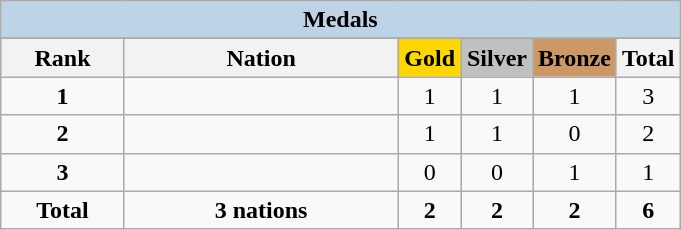<table class="wikitable" style="text-align:center">
<tr>
<td colspan="6" style="background:#BCD4E6"><strong>Medals</strong></td>
</tr>
<tr>
</tr>
<tr style="background-color:#EDEDED;">
<th width="75px" class="hintergrundfarbe5">Rank</th>
<th width="175px" class="hintergrundfarbe6">Nation</th>
<th style="background:    gold; width:35px ">Gold</th>
<th style="background:  silver; width:35px ">Silver</th>
<th style="background: #CC9966; width:35px ">Bronze</th>
<th width="35px">Total</th>
</tr>
<tr>
<td><strong>1</strong></td>
<td align=left></td>
<td>1</td>
<td>1</td>
<td>1</td>
<td>3</td>
</tr>
<tr>
<td><strong>2</strong></td>
<td align=left></td>
<td>1</td>
<td>1</td>
<td>0</td>
<td>2</td>
</tr>
<tr>
<td><strong>3</strong></td>
<td align=left></td>
<td>0</td>
<td>0</td>
<td>1</td>
<td>1</td>
</tr>
<tr>
<td><strong>Total</strong></td>
<td><strong>3 nations</strong></td>
<td><strong>2</strong></td>
<td><strong>2</strong></td>
<td><strong>2</strong></td>
<td><strong>6</strong></td>
</tr>
</table>
